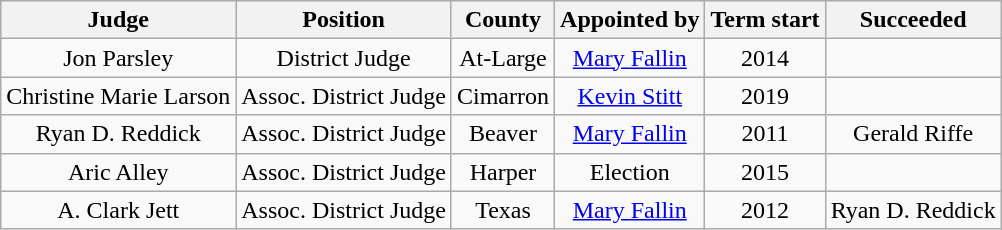<table class="wikitable sortable" style="text-align:center">
<tr>
<th>Judge</th>
<th>Position</th>
<th>County</th>
<th>Appointed by</th>
<th>Term start</th>
<th>Succeeded</th>
</tr>
<tr>
<td>Jon Parsley</td>
<td>District Judge</td>
<td>At-Large</td>
<td><a href='#'>Mary Fallin</a></td>
<td>2014</td>
<td></td>
</tr>
<tr>
<td>Christine Marie Larson</td>
<td>Assoc. District Judge</td>
<td>Cimarron</td>
<td><a href='#'>Kevin Stitt</a></td>
<td>2019</td>
<td></td>
</tr>
<tr>
<td>Ryan D. Reddick</td>
<td>Assoc. District Judge</td>
<td>Beaver</td>
<td><a href='#'>Mary Fallin</a></td>
<td>2011</td>
<td>Gerald Riffe</td>
</tr>
<tr>
<td>Aric Alley</td>
<td>Assoc. District Judge</td>
<td>Harper</td>
<td>Election</td>
<td>2015</td>
<td></td>
</tr>
<tr>
<td>A. Clark Jett</td>
<td>Assoc. District Judge</td>
<td>Texas</td>
<td><a href='#'>Mary Fallin</a></td>
<td>2012</td>
<td>Ryan D. Reddick</td>
</tr>
</table>
